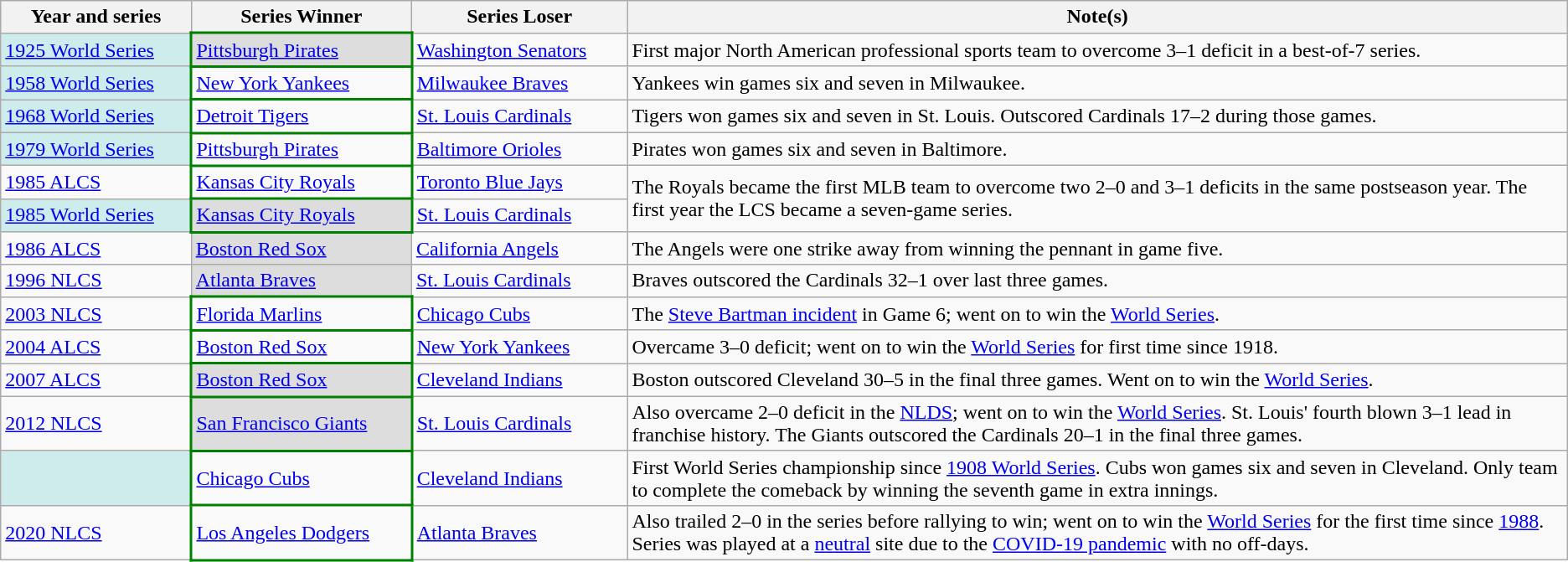<table class="wikitable">
<tr>
<th>Year and series</th>
<th>Series Winner</th>
<th>Series Loser</th>
<th width="60%">Note(s)</th>
</tr>
<tr>
<td style="background-color:#cfecec"><a href='#'>1925 World Series</a></td>
<td style="border-bottom:2px solid green; border-top:2px solid green; border-left:2px solid green; border-right:2px solid green" bgcolor="#dddddd"><a href='#'>Pittsburgh Pirates</a></td>
<td><a href='#'>Washington Senators</a></td>
<td>First major North American professional sports team to overcome 3–1 deficit in a best-of-7 series.</td>
</tr>
<tr>
<td style="background-color:#cfecec"><a href='#'>1958 World Series</a></td>
<td style="border-bottom:2px solid green; border-top:2px solid green; border-left:2px solid green; border-right:2px solid green"><a href='#'>New York Yankees</a></td>
<td><a href='#'>Milwaukee Braves</a></td>
<td>Yankees win games six and seven in Milwaukee.</td>
</tr>
<tr>
<td style="background-color:#cfecec"><a href='#'>1968 World Series</a></td>
<td style="border-bottom:2px solid green; border-top:2px solid green; border-left:2px solid green; border-right:2px solid green"><a href='#'>Detroit Tigers</a></td>
<td><a href='#'>St. Louis Cardinals</a></td>
<td>Tigers won games six and seven in St. Louis. Outscored Cardinals 17–2 during those games.</td>
</tr>
<tr>
<td style="background-color:#cfecec"><a href='#'>1979 World Series</a></td>
<td style="border-bottom:2px solid green; border-top:2px solid green; border-left:2px solid green; border-right:2px solid green"><a href='#'>Pittsburgh Pirates</a></td>
<td><a href='#'>Baltimore Orioles</a></td>
<td>Pirates won games six and seven in Baltimore.</td>
</tr>
<tr>
<td><a href='#'>1985 ALCS</a></td>
<td style="border-bottom:2px solid green; border-top:2px solid green; border-left:2px solid green; border-right:2px solid green"><a href='#'>Kansas City Royals</a></td>
<td><a href='#'>Toronto Blue Jays</a></td>
<td rowspan=2>The Royals became the first MLB team to overcome two 2–0 and 3–1 deficits in the same postseason year. The first year the LCS became a seven-game series.</td>
</tr>
<tr>
<td style="background-color:#cfecec"><a href='#'>1985 World Series</a></td>
<td style="border-bottom:2px solid green; border-top:2px solid green; border-left:2px solid green; border-right:2px solid green" bgcolor="#dddddd"><a href='#'>Kansas City Royals</a></td>
<td><a href='#'>St. Louis Cardinals</a></td>
</tr>
<tr>
<td><a href='#'>1986 ALCS</a></td>
<td bgcolor="#dddddd"><a href='#'>Boston Red Sox</a></td>
<td><a href='#'>California Angels</a></td>
<td>The Angels were one strike away from winning the pennant in game five.</td>
</tr>
<tr>
<td><a href='#'>1996 NLCS</a></td>
<td bgcolor="#dddddd"><a href='#'>Atlanta Braves</a></td>
<td><a href='#'>St. Louis Cardinals</a></td>
<td>Braves outscored the Cardinals 32–1 over last three games.</td>
</tr>
<tr>
<td><a href='#'>2003 NLCS</a></td>
<td style="border-bottom:2px solid green; border-top:2px solid green; border-left:2px solid green; border-right:2px solid green"><a href='#'>Florida Marlins</a></td>
<td><a href='#'>Chicago Cubs</a></td>
<td>The <a href='#'>Steve Bartman incident</a> in Game 6; went on to win the <a href='#'>World Series</a>.</td>
</tr>
<tr>
<td><a href='#'>2004 ALCS</a></td>
<td style="border-bottom:2px solid green; border-top:2px solid green; border-left:2px solid green; border-right:2px solid green"><a href='#'>Boston Red Sox</a></td>
<td><a href='#'>New York Yankees</a></td>
<td>Overcame 3–0 deficit; went on to win the <a href='#'>World Series</a> for first time since 1918.</td>
</tr>
<tr>
<td><a href='#'>2007 ALCS</a></td>
<td style="border-bottom:2px solid green; border-top:2px solid green; border-left:2px solid green; border-right:2px solid green" bgcolor="#dddddd"><a href='#'>Boston Red Sox</a></td>
<td><a href='#'>Cleveland Indians</a></td>
<td>Boston outscored Cleveland 30–5 in the final three games. Went on to win the <a href='#'>World Series</a>.</td>
</tr>
<tr>
<td><a href='#'>2012 NLCS</a></td>
<td style="border-bottom:2px solid green; border-top:2px solid green; border-left:2px solid green; border-right:2px solid green" bgcolor="#dddddd"><a href='#'>San Francisco Giants</a></td>
<td><a href='#'>St. Louis Cardinals</a></td>
<td>Also overcame 2–0 deficit in the <a href='#'>NLDS</a>; went on to win the <a href='#'>World Series</a>. St. Louis' fourth blown 3–1 lead in franchise history. The Giants outscored the Cardinals 20–1 in the final three games.</td>
</tr>
<tr>
<td style="background-color:#cfecec"></td>
<td style="border-bottom:2px solid green; border-top:2px solid green; border-left:2px solid green; border-right:2px solid green"><a href='#'>Chicago Cubs</a></td>
<td><a href='#'>Cleveland Indians</a></td>
<td>First World Series championship since <a href='#'>1908 World Series</a>. Cubs won games six and seven in Cleveland. Only team to complete the comeback by winning the seventh game in extra innings.</td>
</tr>
<tr>
<td><a href='#'>2020 NLCS</a></td>
<td style="border-bottom:2px solid green; border-top:2px solid green; border-left:2px solid green; border-right:2px solid green"><a href='#'>Los Angeles Dodgers</a></td>
<td><a href='#'>Atlanta Braves</a></td>
<td>Also trailed 2–0 in the series before rallying to win; went on to win the <a href='#'>World Series</a> for the first time since <a href='#'>1988</a>. Series was played at a <a href='#'>neutral</a> site due to the <a href='#'>COVID-19 pandemic</a> with no off-days.</td>
</tr>
</table>
